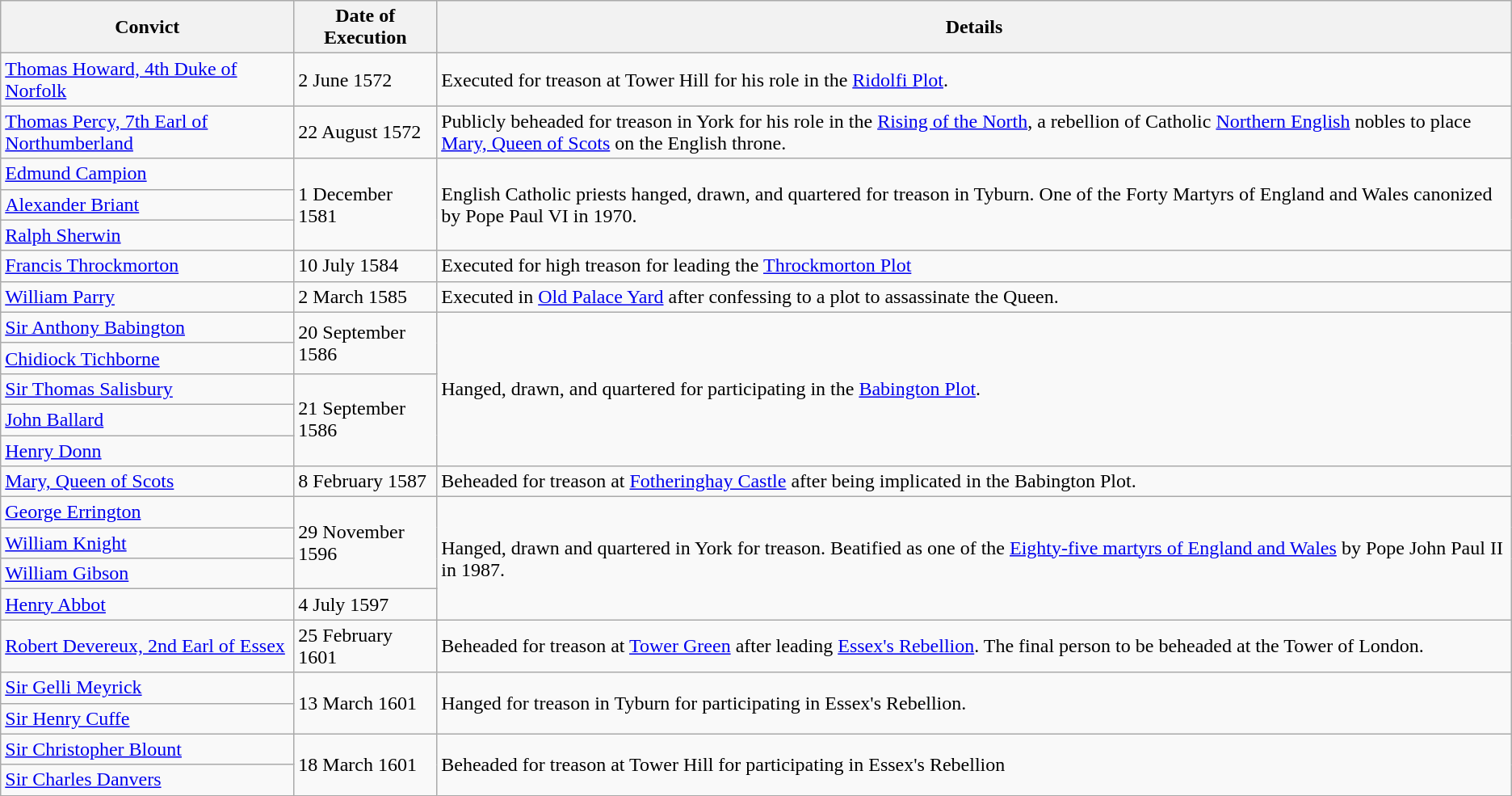<table class=" wikitable">
<tr>
<th>Convict</th>
<th>Date of Execution</th>
<th>Details</th>
</tr>
<tr>
<td><a href='#'>Thomas Howard, 4th Duke of Norfolk</a></td>
<td>2 June 1572</td>
<td>Executed for treason at Tower Hill for his role in the <a href='#'>Ridolfi Plot</a>.</td>
</tr>
<tr>
<td><a href='#'>Thomas Percy, 7th Earl of Northumberland</a></td>
<td>22 August 1572</td>
<td>Publicly beheaded for treason in York for his role in the <a href='#'>Rising of the North</a>, a rebellion of Catholic <a href='#'>Northern English</a> nobles to place <a href='#'>Mary, Queen of Scots</a> on the English throne.</td>
</tr>
<tr>
<td><a href='#'>Edmund Campion</a></td>
<td rowspan="3">1 December 1581</td>
<td rowspan="3">English Catholic priests hanged, drawn, and quartered for treason in Tyburn. One of the Forty Martyrs of England and Wales canonized by Pope Paul VI in 1970.</td>
</tr>
<tr>
<td><a href='#'>Alexander Briant</a></td>
</tr>
<tr>
<td><a href='#'>Ralph Sherwin</a></td>
</tr>
<tr>
<td><a href='#'>Francis Throckmorton</a></td>
<td>10 July 1584</td>
<td>Executed for high treason for leading the <a href='#'>Throckmorton Plot</a></td>
</tr>
<tr>
<td><a href='#'>William Parry</a></td>
<td>2 March 1585</td>
<td>Executed in <a href='#'>Old Palace Yard</a> after confessing to a plot to assassinate the Queen.</td>
</tr>
<tr>
<td><a href='#'>Sir Anthony Babington</a></td>
<td rowspan="2">20 September 1586</td>
<td rowspan="5">Hanged, drawn, and quartered for participating in the <a href='#'>Babington Plot</a>.</td>
</tr>
<tr>
<td><a href='#'>Chidiock Tichborne</a></td>
</tr>
<tr>
<td><a href='#'>Sir Thomas Salisbury</a></td>
<td rowspan="3">21 September 1586</td>
</tr>
<tr>
<td><a href='#'>John Ballard</a></td>
</tr>
<tr>
<td><a href='#'>Henry Donn</a></td>
</tr>
<tr>
<td><a href='#'>Mary, Queen of Scots</a></td>
<td>8 February 1587</td>
<td>Beheaded for treason at <a href='#'>Fotheringhay Castle</a> after being implicated in the Babington Plot.</td>
</tr>
<tr>
<td><a href='#'>George Errington</a></td>
<td rowspan="3">29 November 1596</td>
<td rowspan="4">Hanged, drawn and quartered in York for treason. Beatified as one of the <a href='#'>Eighty-five martyrs of England and Wales</a> by Pope John Paul II in 1987.</td>
</tr>
<tr>
<td><a href='#'>William Knight</a></td>
</tr>
<tr>
<td><a href='#'>William Gibson</a></td>
</tr>
<tr>
<td><a href='#'>Henry Abbot</a></td>
<td>4 July 1597</td>
</tr>
<tr>
<td><a href='#'>Robert Devereux, 2nd Earl of Essex</a></td>
<td>25 February 1601</td>
<td>Beheaded for treason at <a href='#'>Tower Green</a> after leading <a href='#'>Essex's Rebellion</a>. The final person to be beheaded at the Tower of London.</td>
</tr>
<tr>
<td><a href='#'>Sir Gelli Meyrick</a></td>
<td rowspan="2">13 March 1601</td>
<td rowspan="2">Hanged for treason in Tyburn for participating in Essex's Rebellion.</td>
</tr>
<tr>
<td><a href='#'>Sir Henry Cuffe</a></td>
</tr>
<tr>
<td><a href='#'>Sir Christopher Blount</a></td>
<td rowspan="2">18 March 1601</td>
<td rowspan="2">Beheaded for treason at Tower Hill for participating in Essex's Rebellion</td>
</tr>
<tr>
<td><a href='#'>Sir Charles Danvers</a></td>
</tr>
</table>
